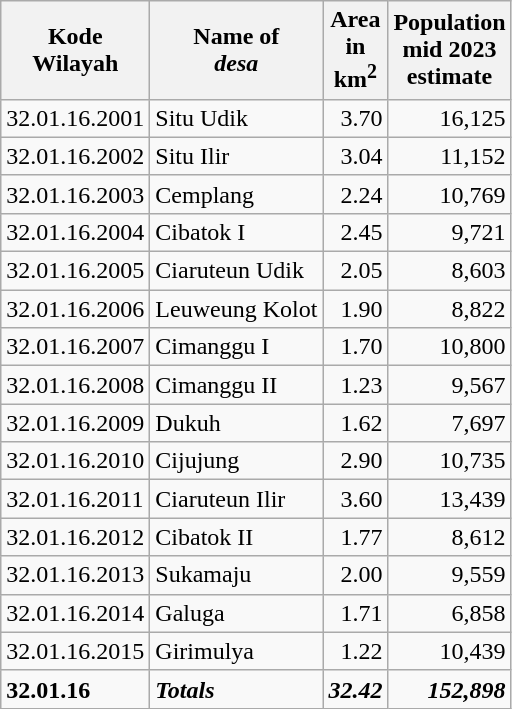<table class="wikitable">
<tr>
<th>Kode <br>Wilayah</th>
<th>Name of <br> <em>desa</em></th>
<th>Area <br>in <br>km<sup>2</sup></th>
<th>Population<br>mid 2023<br>estimate</th>
</tr>
<tr>
<td>32.01.16.2001</td>
<td>Situ Udik</td>
<td align="right">3.70</td>
<td align="right">16,125</td>
</tr>
<tr>
<td>32.01.16.2002</td>
<td>Situ Ilir</td>
<td align="right">3.04</td>
<td align="right">11,152</td>
</tr>
<tr>
<td>32.01.16.2003</td>
<td>Cemplang</td>
<td align="right">2.24</td>
<td align="right">10,769</td>
</tr>
<tr>
<td>32.01.16.2004</td>
<td>Cibatok I</td>
<td align="right">2.45</td>
<td align="right">9,721</td>
</tr>
<tr>
<td>32.01.16.2005</td>
<td>Ciaruteun Udik</td>
<td align="right">2.05</td>
<td align="right">8,603</td>
</tr>
<tr>
<td>32.01.16.2006</td>
<td>Leuweung Kolot</td>
<td align="right">1.90</td>
<td align="right">8,822</td>
</tr>
<tr>
<td>32.01.16.2007</td>
<td>Cimanggu I</td>
<td align="right">1.70</td>
<td align="right">10,800</td>
</tr>
<tr>
<td>32.01.16.2008</td>
<td>Cimanggu II</td>
<td align="right">1.23</td>
<td align="right">9,567</td>
</tr>
<tr>
<td>32.01.16.2009</td>
<td>Dukuh</td>
<td align="right">1.62</td>
<td align="right">7,697</td>
</tr>
<tr>
<td>32.01.16.2010</td>
<td>Cijujung</td>
<td align="right">2.90</td>
<td align="right">10,735</td>
</tr>
<tr>
<td>32.01.16.2011</td>
<td>Ciaruteun Ilir</td>
<td align="right">3.60</td>
<td align="right">13,439</td>
</tr>
<tr>
<td>32.01.16.2012</td>
<td>Cibatok II</td>
<td align="right">1.77</td>
<td align="right">8,612</td>
</tr>
<tr>
<td>32.01.16.2013</td>
<td>Sukamaju</td>
<td align="right">2.00</td>
<td align="right">9,559</td>
</tr>
<tr>
<td>32.01.16.2014</td>
<td>Galuga</td>
<td align="right">1.71</td>
<td align="right">6,858</td>
</tr>
<tr>
<td>32.01.16.2015</td>
<td>Girimulya</td>
<td align="right">1.22</td>
<td align="right">10,439</td>
</tr>
<tr>
<td><strong>32.01.16</strong></td>
<td><strong><em>Totals</em></strong></td>
<td align="right"><strong><em>32.42</em></strong></td>
<td align="right"><strong><em>152,898</em></strong></td>
</tr>
</table>
